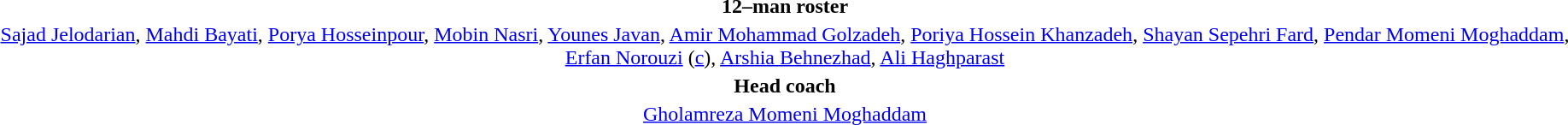<table style="text-align:center; margin-top:2em; margin-left:auto; margin-right:auto">
<tr>
<td><strong>12–man roster</strong></td>
</tr>
<tr>
<td><a href='#'>Sajad Jelodarian</a>, <a href='#'>Mahdi Bayati</a>, <a href='#'>Porya Hosseinpour</a>, <a href='#'>Mobin Nasri</a>, <a href='#'>Younes Javan</a>, <a href='#'>Amir Mohammad Golzadeh</a>, <a href='#'>Poriya Hossein Khanzadeh</a>, <a href='#'>Shayan Sepehri Fard</a>, <a href='#'>Pendar Momeni Moghaddam</a>, <a href='#'>Erfan Norouzi</a> (<a href='#'>c</a>), <a href='#'>Arshia Behnezhad</a>, <a href='#'>Ali Haghparast</a></td>
</tr>
<tr>
<td><strong>Head coach</strong></td>
</tr>
<tr>
<td><a href='#'>Gholamreza Momeni Moghaddam</a></td>
</tr>
</table>
